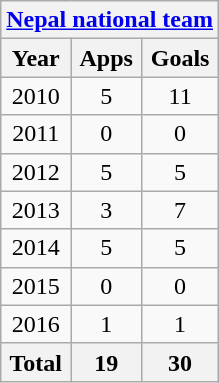<table class="wikitable" style="text-align:center">
<tr>
<th colspan=3><a href='#'>Nepal national team</a></th>
</tr>
<tr>
<th>Year</th>
<th>Apps</th>
<th>Goals</th>
</tr>
<tr>
<td>2010</td>
<td>5</td>
<td>11</td>
</tr>
<tr>
<td>2011</td>
<td>0</td>
<td>0</td>
</tr>
<tr>
<td>2012</td>
<td>5</td>
<td>5</td>
</tr>
<tr>
<td>2013</td>
<td>3</td>
<td>7</td>
</tr>
<tr>
<td>2014</td>
<td>5</td>
<td>5</td>
</tr>
<tr>
<td>2015</td>
<td>0</td>
<td>0</td>
</tr>
<tr>
<td>2016</td>
<td>1</td>
<td>1</td>
</tr>
<tr>
<th>Total</th>
<th>19</th>
<th>30</th>
</tr>
</table>
